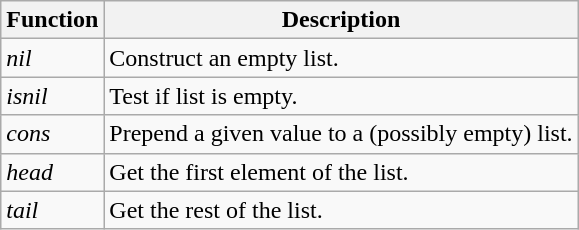<table class="wikitable">
<tr>
<th>Function</th>
<th>Description</th>
</tr>
<tr>
<td><em>nil</em></td>
<td>Construct an empty list.</td>
</tr>
<tr>
<td><em>isnil</em></td>
<td>Test if list is empty.</td>
</tr>
<tr>
<td><em>cons</em></td>
<td>Prepend a given value to a (possibly empty) list.</td>
</tr>
<tr>
<td><em>head</em></td>
<td>Get the first element of the list.</td>
</tr>
<tr>
<td><em>tail</em></td>
<td>Get the rest of the list.</td>
</tr>
</table>
